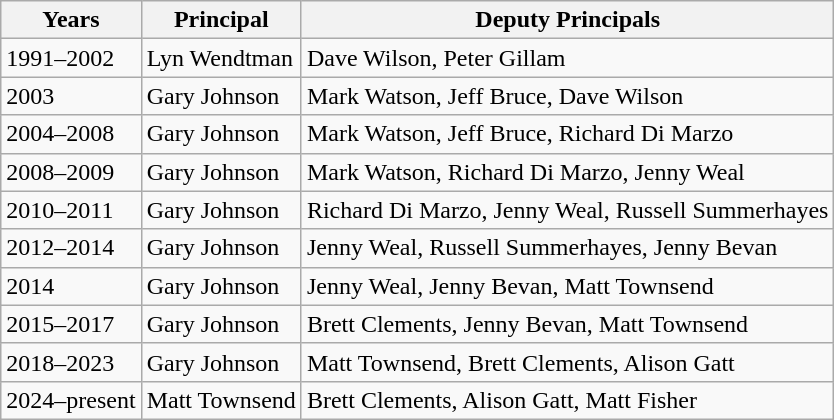<table class="wikitable">
<tr>
<th>Years</th>
<th>Principal</th>
<th>Deputy Principals</th>
</tr>
<tr>
<td>1991–2002</td>
<td>Lyn Wendtman</td>
<td>Dave Wilson, Peter Gillam</td>
</tr>
<tr>
<td>2003</td>
<td>Gary Johnson</td>
<td>Mark Watson, Jeff Bruce, Dave Wilson</td>
</tr>
<tr>
<td>2004–2008</td>
<td>Gary Johnson</td>
<td>Mark Watson, Jeff Bruce, Richard Di Marzo</td>
</tr>
<tr>
<td>2008–2009</td>
<td>Gary Johnson</td>
<td>Mark Watson, Richard Di Marzo, Jenny Weal</td>
</tr>
<tr |->
<td>2010–2011</td>
<td>Gary Johnson</td>
<td>Richard Di Marzo, Jenny Weal, Russell Summerhayes</td>
</tr>
<tr |->
<td>2012–2014</td>
<td>Gary Johnson</td>
<td>Jenny Weal, Russell Summerhayes, Jenny Bevan</td>
</tr>
<tr |->
<td>2014</td>
<td>Gary Johnson</td>
<td>Jenny Weal, Jenny Bevan, Matt Townsend</td>
</tr>
<tr |->
<td>2015–2017</td>
<td>Gary Johnson</td>
<td>Brett Clements, Jenny Bevan, Matt Townsend</td>
</tr>
<tr |->
<td>2018–2023</td>
<td>Gary Johnson</td>
<td>Matt Townsend, Brett Clements, Alison Gatt</td>
</tr>
<tr |->
<td>2024–present</td>
<td>Matt Townsend</td>
<td>Brett Clements, Alison Gatt, Matt Fisher</td>
</tr>
</table>
